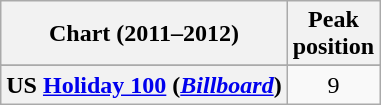<table class="wikitable sortable plainrowheaders" style="text-align:center">
<tr>
<th scope="col">Chart (2011–2012)</th>
<th scope="col">Peak<br>position</th>
</tr>
<tr>
</tr>
<tr>
</tr>
<tr>
<th scope="row">US <a href='#'>Holiday 100</a> (<em><a href='#'>Billboard</a></em>)</th>
<td>9</td>
</tr>
</table>
